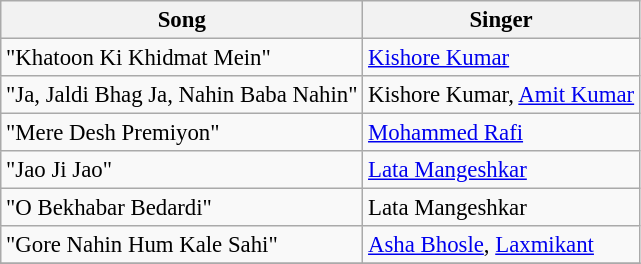<table class="wikitable" style="font-size:95%;">
<tr>
<th>Song</th>
<th>Singer</th>
</tr>
<tr>
<td>"Khatoon Ki Khidmat Mein"</td>
<td><a href='#'>Kishore Kumar</a></td>
</tr>
<tr>
<td>"Ja, Jaldi Bhag Ja, Nahin Baba Nahin"</td>
<td>Kishore Kumar, <a href='#'>Amit Kumar</a></td>
</tr>
<tr>
<td>"Mere Desh Premiyon"</td>
<td><a href='#'>Mohammed Rafi</a></td>
</tr>
<tr>
<td>"Jao Ji Jao"</td>
<td><a href='#'>Lata Mangeshkar</a></td>
</tr>
<tr>
<td>"O Bekhabar Bedardi"</td>
<td>Lata Mangeshkar</td>
</tr>
<tr>
<td>"Gore Nahin Hum Kale Sahi"</td>
<td><a href='#'>Asha Bhosle</a>, <a href='#'>Laxmikant</a></td>
</tr>
<tr>
</tr>
</table>
